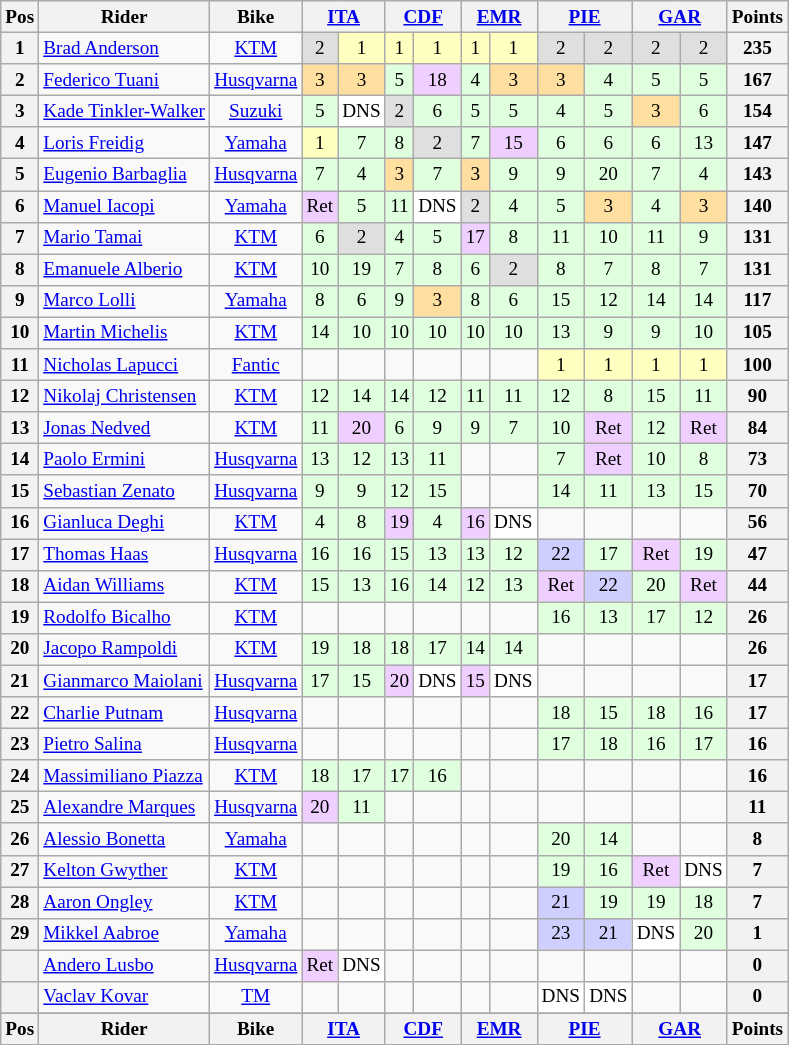<table class="wikitable" style="font-size: 80%; text-align:center">
<tr valign="top">
<th scope="col" valign="middle">Pos</th>
<th scope="col" valign="middle">Rider</th>
<th scope="col" valign="middle">Bike</th>
<th scope="colgroup" colspan=2><a href='#'>ITA</a><br></th>
<th scope="colgroup" colspan=2><a href='#'>CDF</a><br></th>
<th scope="colgroup" colspan=2><a href='#'>EMR</a><br></th>
<th scope="colgroup" colspan=2><a href='#'>PIE</a><br></th>
<th scope="colgroup" colspan=2><a href='#'>GAR</a><br></th>
<th scope="col" valign="middle">Points</th>
</tr>
<tr>
<th scope="row">1</th>
<td align=left> <a href='#'>Brad Anderson</a></td>
<td><a href='#'>KTM</a></td>
<td style="background:#dfdfdf;">2</td>
<td style="background:#ffffbf;">1</td>
<td style="background:#ffffbf;">1</td>
<td style="background:#ffffbf;">1</td>
<td style="background:#ffffbf;">1</td>
<td style="background:#ffffbf;">1</td>
<td style="background:#dfdfdf;">2</td>
<td style="background:#dfdfdf;">2</td>
<td style="background:#dfdfdf;">2</td>
<td style="background:#dfdfdf;">2</td>
<th>235</th>
</tr>
<tr>
<th scope="row">2</th>
<td align=left> <a href='#'>Federico Tuani</a></td>
<td><a href='#'>Husqvarna</a></td>
<td style="background:#ffdf9f;">3</td>
<td style="background:#ffdf9f;">3</td>
<td style="background:#dfffdf;">5</td>
<td style="background:#efcfff;">18</td>
<td style="background:#dfffdf;">4</td>
<td style="background:#ffdf9f;">3</td>
<td style="background:#ffdf9f;">3</td>
<td style="background:#dfffdf;">4</td>
<td style="background:#dfffdf;">5</td>
<td style="background:#dfffdf;">5</td>
<th>167</th>
</tr>
<tr>
<th scope="row">3</th>
<td align=left> <a href='#'>Kade Tinkler-Walker</a></td>
<td><a href='#'>Suzuki</a></td>
<td style="background:#dfffdf;">5</td>
<td style="background:#ffffff;">DNS</td>
<td style="background:#dfdfdf;">2</td>
<td style="background:#dfffdf;">6</td>
<td style="background:#dfffdf;">5</td>
<td style="background:#dfffdf;">5</td>
<td style="background:#dfffdf;">4</td>
<td style="background:#dfffdf;">5</td>
<td style="background:#ffdf9f;">3</td>
<td style="background:#dfffdf;">6</td>
<th>154</th>
</tr>
<tr>
<th scope="row">4</th>
<td align=left> <a href='#'>Loris Freidig</a></td>
<td><a href='#'>Yamaha</a></td>
<td style="background:#ffffbf;">1</td>
<td style="background:#dfffdf;">7</td>
<td style="background:#dfffdf;">8</td>
<td style="background:#dfdfdf;">2</td>
<td style="background:#dfffdf;">7</td>
<td style="background:#efcfff;">15</td>
<td style="background:#dfffdf;">6</td>
<td style="background:#dfffdf;">6</td>
<td style="background:#dfffdf;">6</td>
<td style="background:#dfffdf;">13</td>
<th>147</th>
</tr>
<tr>
<th scope="row">5</th>
<td align=left> <a href='#'>Eugenio Barbaglia</a></td>
<td><a href='#'>Husqvarna</a></td>
<td style="background:#dfffdf;">7</td>
<td style="background:#dfffdf;">4</td>
<td style="background:#ffdf9f;">3</td>
<td style="background:#dfffdf;">7</td>
<td style="background:#ffdf9f;">3</td>
<td style="background:#dfffdf;">9</td>
<td style="background:#dfffdf;">9</td>
<td style="background:#dfffdf;">20</td>
<td style="background:#dfffdf;">7</td>
<td style="background:#dfffdf;">4</td>
<th>143</th>
</tr>
<tr>
<th scope="row">6</th>
<td align=left> <a href='#'>Manuel Iacopi</a></td>
<td><a href='#'>Yamaha</a></td>
<td style="background:#efcfff;">Ret</td>
<td style="background:#dfffdf;">5</td>
<td style="background:#dfffdf;">11</td>
<td style="background:#ffffff;">DNS</td>
<td style="background:#dfdfdf;">2</td>
<td style="background:#dfffdf;">4</td>
<td style="background:#dfffdf;">5</td>
<td style="background:#ffdf9f;">3</td>
<td style="background:#dfffdf;">4</td>
<td style="background:#ffdf9f;">3</td>
<th>140</th>
</tr>
<tr>
<th scope="row">7</th>
<td align=left> <a href='#'>Mario Tamai</a></td>
<td><a href='#'>KTM</a></td>
<td style="background:#dfffdf;">6</td>
<td style="background:#dfdfdf;">2</td>
<td style="background:#dfffdf;">4</td>
<td style="background:#dfffdf;">5</td>
<td style="background:#efcfff;">17</td>
<td style="background:#dfffdf;">8</td>
<td style="background:#dfffdf;">11</td>
<td style="background:#dfffdf;">10</td>
<td style="background:#dfffdf;">11</td>
<td style="background:#dfffdf;">9</td>
<th>131</th>
</tr>
<tr>
<th scope="row">8</th>
<td align=left> <a href='#'>Emanuele Alberio</a></td>
<td><a href='#'>KTM</a></td>
<td style="background:#dfffdf;">10</td>
<td style="background:#dfffdf;">19</td>
<td style="background:#dfffdf;">7</td>
<td style="background:#dfffdf;">8</td>
<td style="background:#dfffdf;">6</td>
<td style="background:#dfdfdf;">2</td>
<td style="background:#dfffdf;">8</td>
<td style="background:#dfffdf;">7</td>
<td style="background:#dfffdf;">8</td>
<td style="background:#dfffdf;">7</td>
<th>131</th>
</tr>
<tr>
<th scope="row">9</th>
<td align=left> <a href='#'>Marco Lolli</a></td>
<td><a href='#'>Yamaha</a></td>
<td style="background:#dfffdf;">8</td>
<td style="background:#dfffdf;">6</td>
<td style="background:#dfffdf;">9</td>
<td style="background:#ffdf9f;">3</td>
<td style="background:#dfffdf;">8</td>
<td style="background:#dfffdf;">6</td>
<td style="background:#dfffdf;">15</td>
<td style="background:#dfffdf;">12</td>
<td style="background:#dfffdf;">14</td>
<td style="background:#dfffdf;">14</td>
<th>117</th>
</tr>
<tr>
<th scope="row">10</th>
<td align=left> <a href='#'>Martin Michelis</a></td>
<td><a href='#'>KTM</a></td>
<td style="background:#dfffdf;">14</td>
<td style="background:#dfffdf;">10</td>
<td style="background:#dfffdf;">10</td>
<td style="background:#dfffdf;">10</td>
<td style="background:#dfffdf;">10</td>
<td style="background:#dfffdf;">10</td>
<td style="background:#dfffdf;">13</td>
<td style="background:#dfffdf;">9</td>
<td style="background:#dfffdf;">9</td>
<td style="background:#dfffdf;">10</td>
<th>105</th>
</tr>
<tr>
<th scope="row">11</th>
<td align=left> <a href='#'>Nicholas Lapucci</a></td>
<td><a href='#'>Fantic</a></td>
<td></td>
<td></td>
<td></td>
<td></td>
<td></td>
<td></td>
<td style="background:#ffffbf;">1</td>
<td style="background:#ffffbf;">1</td>
<td style="background:#ffffbf;">1</td>
<td style="background:#ffffbf;">1</td>
<th>100</th>
</tr>
<tr>
<th scope="row">12</th>
<td align=left> <a href='#'>Nikolaj Christensen</a></td>
<td><a href='#'>KTM</a></td>
<td style="background:#dfffdf;">12</td>
<td style="background:#dfffdf;">14</td>
<td style="background:#dfffdf;">14</td>
<td style="background:#dfffdf;">12</td>
<td style="background:#dfffdf;">11</td>
<td style="background:#dfffdf;">11</td>
<td style="background:#dfffdf;">12</td>
<td style="background:#dfffdf;">8</td>
<td style="background:#dfffdf;">15</td>
<td style="background:#dfffdf;">11</td>
<th>90</th>
</tr>
<tr>
<th scope="row">13</th>
<td align=left> <a href='#'>Jonas Nedved</a></td>
<td><a href='#'>KTM</a></td>
<td style="background:#dfffdf;">11</td>
<td style="background:#efcfff;">20</td>
<td style="background:#dfffdf;">6</td>
<td style="background:#dfffdf;">9</td>
<td style="background:#dfffdf;">9</td>
<td style="background:#dfffdf;">7</td>
<td style="background:#dfffdf;">10</td>
<td style="background:#efcfff;">Ret</td>
<td style="background:#dfffdf;">12</td>
<td style="background:#efcfff;">Ret</td>
<th>84</th>
</tr>
<tr>
<th scope="row">14</th>
<td align=left> <a href='#'>Paolo Ermini</a></td>
<td><a href='#'>Husqvarna</a></td>
<td style="background:#dfffdf;">13</td>
<td style="background:#dfffdf;">12</td>
<td style="background:#dfffdf;">13</td>
<td style="background:#dfffdf;">11</td>
<td></td>
<td></td>
<td style="background:#dfffdf;">7</td>
<td style="background:#efcfff;">Ret</td>
<td style="background:#dfffdf;">10</td>
<td style="background:#dfffdf;">8</td>
<th>73</th>
</tr>
<tr>
<th scope="row">15</th>
<td align=left> <a href='#'>Sebastian Zenato</a></td>
<td><a href='#'>Husqvarna</a></td>
<td style="background:#dfffdf;">9</td>
<td style="background:#dfffdf;">9</td>
<td style="background:#dfffdf;">12</td>
<td style="background:#dfffdf;">15</td>
<td></td>
<td></td>
<td style="background:#dfffdf;">14</td>
<td style="background:#dfffdf;">11</td>
<td style="background:#dfffdf;">13</td>
<td style="background:#dfffdf;">15</td>
<th>70</th>
</tr>
<tr>
<th scope="row">16</th>
<td align=left> <a href='#'>Gianluca Deghi</a></td>
<td><a href='#'>KTM</a></td>
<td style="background:#dfffdf;">4</td>
<td style="background:#dfffdf;">8</td>
<td style="background:#efcfff;">19</td>
<td style="background:#dfffdf;">4</td>
<td style="background:#efcfff;">16</td>
<td style="background:#ffffff;">DNS</td>
<td></td>
<td></td>
<td></td>
<td></td>
<th>56</th>
</tr>
<tr>
<th scope="row">17</th>
<td align=left> <a href='#'>Thomas Haas</a></td>
<td><a href='#'>Husqvarna</a></td>
<td style="background:#dfffdf;">16</td>
<td style="background:#dfffdf;">16</td>
<td style="background:#dfffdf;">15</td>
<td style="background:#dfffdf;">13</td>
<td style="background:#dfffdf;">13</td>
<td style="background:#dfffdf;">12</td>
<td style="background:#cfcfff;">22</td>
<td style="background:#dfffdf;">17</td>
<td style="background:#efcfff;">Ret</td>
<td style="background:#dfffdf;">19</td>
<th>47</th>
</tr>
<tr>
<th scope="row">18</th>
<td align=left> <a href='#'>Aidan Williams</a></td>
<td><a href='#'>KTM</a></td>
<td style="background:#dfffdf;">15</td>
<td style="background:#dfffdf;">13</td>
<td style="background:#dfffdf;">16</td>
<td style="background:#dfffdf;">14</td>
<td style="background:#dfffdf;">12</td>
<td style="background:#dfffdf;">13</td>
<td style="background:#efcfff;">Ret</td>
<td style="background:#cfcfff;">22</td>
<td style="background:#dfffdf;">20</td>
<td style="background:#efcfff;">Ret</td>
<th>44</th>
</tr>
<tr>
<th scope="row">19</th>
<td align=left> <a href='#'>Rodolfo Bicalho</a></td>
<td><a href='#'>KTM</a></td>
<td></td>
<td></td>
<td></td>
<td></td>
<td></td>
<td></td>
<td style="background:#dfffdf;">16</td>
<td style="background:#dfffdf;">13</td>
<td style="background:#dfffdf;">17</td>
<td style="background:#dfffdf;">12</td>
<th>26</th>
</tr>
<tr>
<th scope="row">20</th>
<td align=left> <a href='#'>Jacopo Rampoldi</a></td>
<td><a href='#'>KTM</a></td>
<td style="background:#dfffdf;">19</td>
<td style="background:#dfffdf;">18</td>
<td style="background:#dfffdf;">18</td>
<td style="background:#dfffdf;">17</td>
<td style="background:#dfffdf;">14</td>
<td style="background:#dfffdf;">14</td>
<td></td>
<td></td>
<td></td>
<td></td>
<th>26</th>
</tr>
<tr>
<th scope="row">21</th>
<td align=left> <a href='#'>Gianmarco Maiolani</a></td>
<td><a href='#'>Husqvarna</a></td>
<td style="background:#dfffdf;">17</td>
<td style="background:#dfffdf;">15</td>
<td style="background:#efcfff;">20</td>
<td style="background:#ffffff;">DNS</td>
<td style="background:#efcfff;">15</td>
<td style="background:#ffffff;">DNS</td>
<td></td>
<td></td>
<td></td>
<td></td>
<th>17</th>
</tr>
<tr>
<th scope="row">22</th>
<td align=left> <a href='#'>Charlie Putnam</a></td>
<td><a href='#'>Husqvarna</a></td>
<td></td>
<td></td>
<td></td>
<td></td>
<td></td>
<td></td>
<td style="background:#dfffdf;">18</td>
<td style="background:#dfffdf;">15</td>
<td style="background:#dfffdf;">18</td>
<td style="background:#dfffdf;">16</td>
<th>17</th>
</tr>
<tr>
<th scope="row">23</th>
<td align=left> <a href='#'>Pietro Salina</a></td>
<td><a href='#'>Husqvarna</a></td>
<td></td>
<td></td>
<td></td>
<td></td>
<td></td>
<td></td>
<td style="background:#dfffdf;">17</td>
<td style="background:#dfffdf;">18</td>
<td style="background:#dfffdf;">16</td>
<td style="background:#dfffdf;">17</td>
<th>16</th>
</tr>
<tr>
<th scope="row">24</th>
<td align=left> <a href='#'>Massimiliano Piazza</a></td>
<td><a href='#'>KTM</a></td>
<td style="background:#dfffdf;">18</td>
<td style="background:#dfffdf;">17</td>
<td style="background:#dfffdf;">17</td>
<td style="background:#dfffdf;">16</td>
<td></td>
<td></td>
<td></td>
<td></td>
<td></td>
<td></td>
<th>16</th>
</tr>
<tr>
<th scope="row">25</th>
<td align=left> <a href='#'>Alexandre Marques</a></td>
<td><a href='#'>Husqvarna</a></td>
<td style="background:#efcfff;">20</td>
<td style="background:#dfffdf;">11</td>
<td></td>
<td></td>
<td></td>
<td></td>
<td></td>
<td></td>
<td></td>
<td></td>
<th>11</th>
</tr>
<tr>
<th scope="row">26</th>
<td align=left> <a href='#'>Alessio Bonetta</a></td>
<td><a href='#'>Yamaha</a></td>
<td></td>
<td></td>
<td></td>
<td></td>
<td></td>
<td></td>
<td style="background:#dfffdf;">20</td>
<td style="background:#dfffdf;">14</td>
<td></td>
<td></td>
<th>8</th>
</tr>
<tr>
<th scope="row">27</th>
<td align=left> <a href='#'>Kelton Gwyther</a></td>
<td><a href='#'>KTM</a></td>
<td></td>
<td></td>
<td></td>
<td></td>
<td></td>
<td></td>
<td style="background:#dfffdf;">19</td>
<td style="background:#dfffdf;">16</td>
<td style="background:#efcfff;">Ret</td>
<td style="background:#ffffff;">DNS</td>
<th>7</th>
</tr>
<tr>
<th scope="row">28</th>
<td align=left> <a href='#'>Aaron Ongley</a></td>
<td><a href='#'>KTM</a></td>
<td></td>
<td></td>
<td></td>
<td></td>
<td></td>
<td></td>
<td style="background:#cfcfff;">21</td>
<td style="background:#dfffdf;">19</td>
<td style="background:#dfffdf;">19</td>
<td style="background:#dfffdf;">18</td>
<th>7</th>
</tr>
<tr>
<th scope="row">29</th>
<td align=left> <a href='#'>Mikkel Aabroe</a></td>
<td><a href='#'>Yamaha</a></td>
<td></td>
<td></td>
<td></td>
<td></td>
<td></td>
<td></td>
<td style="background:#cfcfff;">23</td>
<td style="background:#cfcfff;">21</td>
<td style="background:#ffffff;">DNS</td>
<td style="background:#dfffdf;">20</td>
<th>1</th>
</tr>
<tr>
<th></th>
<td align=left> <a href='#'>Andero Lusbo</a></td>
<td><a href='#'>Husqvarna</a></td>
<td style="background:#efcfff;">Ret</td>
<td style="background:#ffffff;">DNS</td>
<td></td>
<td></td>
<td></td>
<td></td>
<td></td>
<td></td>
<td></td>
<td></td>
<th>0</th>
</tr>
<tr>
<th></th>
<td align=left> <a href='#'>Vaclav Kovar</a></td>
<td><a href='#'>TM</a></td>
<td></td>
<td></td>
<td></td>
<td></td>
<td></td>
<td></td>
<td style="background:#ffffff;">DNS</td>
<td style="background:#ffffff;">DNS</td>
<td></td>
<td></td>
<th>0</th>
</tr>
<tr>
</tr>
<tr valign="top">
<th valign="middle">Pos</th>
<th valign="middle">Rider</th>
<th valign="middle">Bike</th>
<th colspan=2><a href='#'>ITA</a><br></th>
<th colspan=2><a href='#'>CDF</a><br></th>
<th colspan=2><a href='#'>EMR</a><br></th>
<th colspan=2><a href='#'>PIE</a><br></th>
<th colspan=2><a href='#'>GAR</a><br></th>
<th valign="middle">Points</th>
</tr>
<tr>
</tr>
</table>
